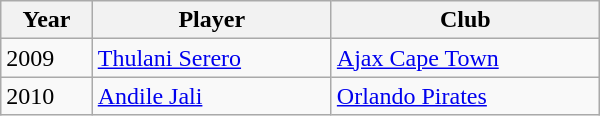<table class="wikitable"  width="400px">
<tr>
<th>Year</th>
<th>Player</th>
<th>Club</th>
</tr>
<tr>
<td>2009</td>
<td><a href='#'>Thulani Serero</a></td>
<td> <a href='#'>Ajax Cape Town</a></td>
</tr>
<tr>
<td>2010</td>
<td><a href='#'>Andile Jali</a></td>
<td> <a href='#'>Orlando Pirates</a></td>
</tr>
</table>
